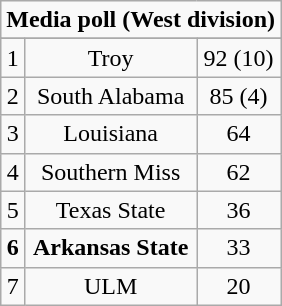<table class="wikitable" style="display: inline-table;">
<tr>
<td align="center" Colspan="3"><strong>Media poll (West division)</strong></td>
</tr>
<tr align="center">
</tr>
<tr align="center">
<td>1</td>
<td>Troy</td>
<td>92 (10)</td>
</tr>
<tr align="center">
<td>2</td>
<td>South Alabama</td>
<td>85 (4)</td>
</tr>
<tr align="center">
<td>3</td>
<td>Louisiana</td>
<td>64</td>
</tr>
<tr align="center">
<td>4</td>
<td>Southern Miss</td>
<td>62</td>
</tr>
<tr align="center">
<td>5</td>
<td>Texas State</td>
<td>36</td>
</tr>
<tr align="center">
<td><strong>6</strong></td>
<td><strong>Arkansas State</strong></td>
<td>33</td>
</tr>
<tr align="center">
<td>7</td>
<td>ULM</td>
<td>20</td>
</tr>
</table>
